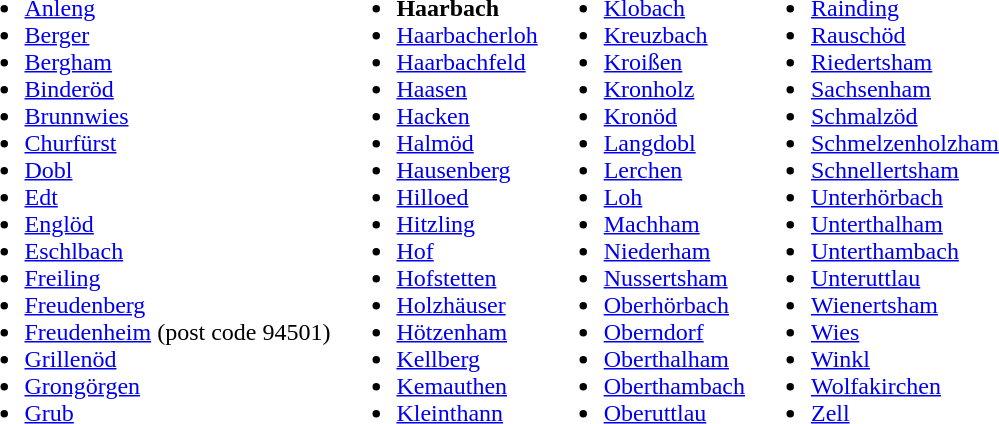<table>
<tr>
<td valign="top"><br><ul><li><a href='#'>Anleng</a></li><li><a href='#'>Berger</a></li><li><a href='#'>Bergham</a></li><li><a href='#'>Binderöd</a></li><li><a href='#'>Brunnwies</a></li><li><a href='#'>Churfürst</a></li><li><a href='#'>Dobl</a></li><li><a href='#'>Edt</a></li><li><a href='#'>Englöd</a></li><li><a href='#'>Eschlbach</a></li><li><a href='#'>Freiling</a></li><li><a href='#'>Freudenberg</a></li><li><a href='#'>Freudenheim</a> (post code 94501)</li><li><a href='#'>Grillenöd</a></li><li><a href='#'>Grongörgen</a></li><li><a href='#'>Grub</a></li></ul></td>
<td valign="top"><br><ul><li><strong>Haarbach</strong></li><li><a href='#'>Haarbacherloh</a></li><li><a href='#'>Haarbachfeld</a></li><li><a href='#'>Haasen</a></li><li><a href='#'>Hacken</a></li><li><a href='#'>Halmöd</a></li><li><a href='#'>Hausenberg</a></li><li><a href='#'>Hilloed</a></li><li><a href='#'>Hitzling</a></li><li><a href='#'>Hof</a></li><li><a href='#'>Hofstetten</a></li><li><a href='#'>Holzhäuser</a></li><li><a href='#'>Hötzenham</a></li><li><a href='#'>Kellberg</a></li><li><a href='#'>Kemauthen</a></li><li><a href='#'>Kleinthann</a></li></ul></td>
<td valign="top"><br><ul><li><a href='#'>Klobach</a></li><li><a href='#'>Kreuzbach</a></li><li><a href='#'>Kroißen</a></li><li><a href='#'>Kronholz</a></li><li><a href='#'>Kronöd</a></li><li><a href='#'>Langdobl</a></li><li><a href='#'>Lerchen</a></li><li><a href='#'>Loh</a></li><li><a href='#'>Machham</a></li><li><a href='#'>Niederham</a></li><li><a href='#'>Nussertsham</a></li><li><a href='#'>Oberhörbach</a></li><li><a href='#'>Oberndorf</a></li><li><a href='#'>Oberthalham</a></li><li><a href='#'>Oberthambach</a></li><li><a href='#'>Oberuttlau</a></li></ul></td>
<td valign="top"><br><ul><li><a href='#'>Rainding</a></li><li><a href='#'>Rauschöd</a></li><li><a href='#'>Riedertsham</a></li><li><a href='#'>Sachsenham</a></li><li><a href='#'>Schmalzöd</a></li><li><a href='#'>Schmelzenholzham</a></li><li><a href='#'>Schnellertsham</a></li><li><a href='#'>Unterhörbach</a></li><li><a href='#'>Unterthalham</a></li><li><a href='#'>Unterthambach</a></li><li><a href='#'>Unteruttlau</a></li><li><a href='#'>Wienertsham</a></li><li><a href='#'>Wies</a></li><li><a href='#'>Winkl</a></li><li><a href='#'>Wolfakirchen</a></li><li><a href='#'>Zell</a></li></ul></td>
</tr>
</table>
